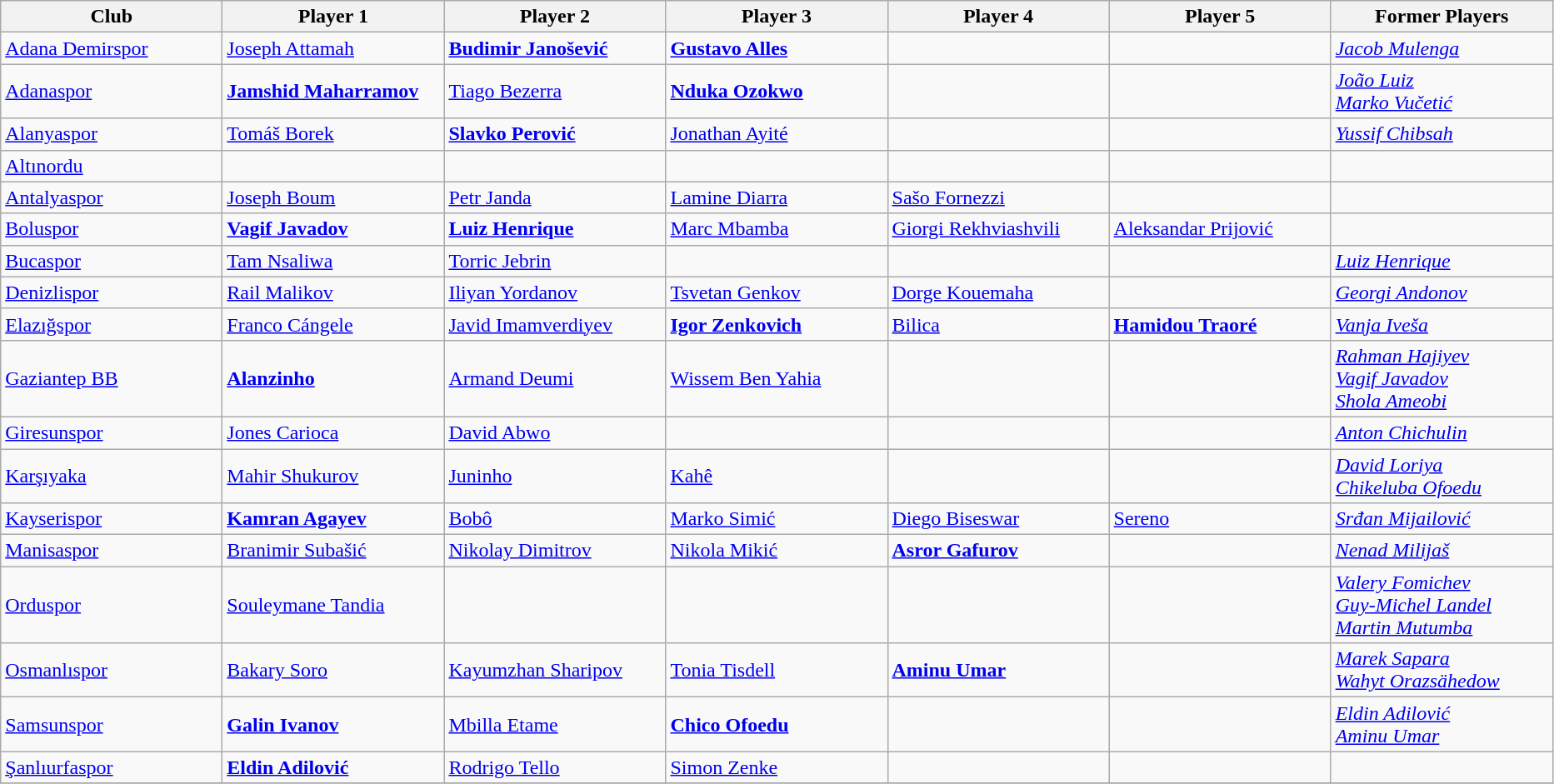<table class="wikitable">
<tr>
<th width="170">Club</th>
<th width="170">Player 1</th>
<th width="170">Player 2</th>
<th width="170">Player 3</th>
<th width="170">Player 4</th>
<th width="170">Player 5</th>
<th width="170">Former Players</th>
</tr>
<tr>
<td><a href='#'>Adana Demirspor</a></td>
<td> <a href='#'>Joseph Attamah</a></td>
<td> <strong><a href='#'>Budimir Janošević</a></strong></td>
<td> <strong><a href='#'>Gustavo Alles</a></strong></td>
<td></td>
<td></td>
<td> <em><a href='#'>Jacob Mulenga</a></em></td>
</tr>
<tr>
<td><a href='#'>Adanaspor</a></td>
<td> <strong><a href='#'>Jamshid Maharramov</a></strong></td>
<td> <a href='#'>Tiago Bezerra</a></td>
<td> <strong><a href='#'>Nduka Ozokwo</a></strong></td>
<td></td>
<td></td>
<td> <em><a href='#'>João Luiz</a></em> <br>  <em><a href='#'>Marko Vučetić</a></em></td>
</tr>
<tr>
<td><a href='#'>Alanyaspor</a></td>
<td> <a href='#'>Tomáš Borek</a></td>
<td> <strong><a href='#'>Slavko Perović</a></strong></td>
<td> <a href='#'>Jonathan Ayité</a></td>
<td></td>
<td></td>
<td> <em><a href='#'>Yussif Chibsah</a></em></td>
</tr>
<tr>
<td><a href='#'>Altınordu</a></td>
<td></td>
<td></td>
<td></td>
<td></td>
<td></td>
<td></td>
</tr>
<tr>
<td><a href='#'>Antalyaspor</a></td>
<td> <a href='#'>Joseph Boum</a></td>
<td> <a href='#'>Petr Janda</a></td>
<td> <a href='#'>Lamine Diarra</a></td>
<td> <a href='#'>Sašo Fornezzi</a></td>
<td></td>
<td></td>
</tr>
<tr>
<td><a href='#'>Boluspor</a></td>
<td> <strong><a href='#'>Vagif Javadov</a></strong></td>
<td> <strong><a href='#'>Luiz Henrique</a></strong></td>
<td> <a href='#'>Marc Mbamba</a></td>
<td> <a href='#'>Giorgi Rekhviashvili</a></td>
<td> <a href='#'>Aleksandar Prijović</a></td>
<td></td>
</tr>
<tr>
<td><a href='#'>Bucaspor</a></td>
<td> <a href='#'>Tam Nsaliwa</a></td>
<td> <a href='#'>Torric Jebrin</a></td>
<td></td>
<td></td>
<td></td>
<td> <em><a href='#'>Luiz Henrique</a></em></td>
</tr>
<tr>
<td><a href='#'>Denizlispor</a></td>
<td> <a href='#'>Rail Malikov</a></td>
<td> <a href='#'>Iliyan Yordanov</a></td>
<td> <a href='#'>Tsvetan Genkov</a></td>
<td> <a href='#'>Dorge Kouemaha</a></td>
<td></td>
<td> <em><a href='#'>Georgi Andonov</a></em></td>
</tr>
<tr>
<td><a href='#'>Elazığspor</a></td>
<td> <a href='#'>Franco Cángele</a></td>
<td> <a href='#'>Javid Imamverdiyev</a></td>
<td> <strong><a href='#'>Igor Zenkovich</a></strong></td>
<td> <a href='#'>Bilica</a></td>
<td> <strong><a href='#'>Hamidou Traoré</a></strong></td>
<td> <em><a href='#'>Vanja Iveša</a></em></td>
</tr>
<tr>
<td><a href='#'>Gaziantep BB</a></td>
<td> <strong><a href='#'>Alanzinho</a></strong></td>
<td> <a href='#'>Armand Deumi</a></td>
<td> <a href='#'>Wissem Ben Yahia</a></td>
<td></td>
<td></td>
<td> <em><a href='#'>Rahman Hajiyev</a></em> <br>  <em><a href='#'>Vagif Javadov</a></em> <br>  <em><a href='#'>Shola Ameobi</a></em></td>
</tr>
<tr>
<td><a href='#'>Giresunspor</a></td>
<td> <a href='#'>Jones Carioca</a></td>
<td> <a href='#'>David Abwo</a></td>
<td></td>
<td></td>
<td></td>
<td> <em><a href='#'>Anton Chichulin</a></em></td>
</tr>
<tr>
<td><a href='#'>Karşıyaka</a></td>
<td> <a href='#'>Mahir Shukurov</a></td>
<td> <a href='#'>Juninho</a></td>
<td> <a href='#'>Kahê</a></td>
<td></td>
<td></td>
<td> <em><a href='#'>David Loriya</a></em> <br>  <em><a href='#'>Chikeluba Ofoedu</a></em></td>
</tr>
<tr>
<td><a href='#'>Kayserispor</a></td>
<td> <strong><a href='#'>Kamran Agayev</a></strong></td>
<td> <a href='#'>Bobô</a></td>
<td> <a href='#'>Marko Simić</a></td>
<td> <a href='#'>Diego Biseswar</a></td>
<td> <a href='#'>Sereno</a></td>
<td> <em><a href='#'>Srđan Mijailović</a></em></td>
</tr>
<tr>
<td><a href='#'>Manisaspor</a></td>
<td> <a href='#'>Branimir Subašić</a></td>
<td> <a href='#'>Nikolay Dimitrov</a></td>
<td> <a href='#'>Nikola Mikić</a></td>
<td> <strong><a href='#'>Asror Gafurov</a></strong></td>
<td></td>
<td> <em><a href='#'>Nenad Milijaš</a></em></td>
</tr>
<tr>
<td><a href='#'>Orduspor</a></td>
<td> <a href='#'>Souleymane Tandia</a></td>
<td></td>
<td></td>
<td></td>
<td></td>
<td> <em><a href='#'>Valery Fomichev</a></em> <br>  <em><a href='#'>Guy-Michel Landel</a></em> <br>  <em><a href='#'>Martin Mutumba</a></em></td>
</tr>
<tr>
<td><a href='#'>Osmanlıspor</a></td>
<td> <a href='#'>Bakary Soro</a></td>
<td> <a href='#'>Kayumzhan Sharipov</a></td>
<td> <a href='#'>Tonia Tisdell</a></td>
<td> <strong><a href='#'>Aminu Umar</a></strong></td>
<td></td>
<td> <em><a href='#'>Marek Sapara</a></em> <br>  <em><a href='#'>Wahyt Orazsähedow</a></em></td>
</tr>
<tr>
<td><a href='#'>Samsunspor</a></td>
<td> <strong><a href='#'>Galin Ivanov</a></strong></td>
<td> <a href='#'>Mbilla Etame</a></td>
<td> <strong><a href='#'>Chico Ofoedu</a></strong></td>
<td></td>
<td></td>
<td> <em><a href='#'>Eldin Adilović</a></em> <br>  <em><a href='#'>Aminu Umar</a></em></td>
</tr>
<tr>
<td><a href='#'>Şanlıurfaspor</a></td>
<td> <strong><a href='#'>Eldin Adilović</a></strong></td>
<td> <a href='#'>Rodrigo Tello</a></td>
<td> <a href='#'>Simon Zenke</a></td>
<td></td>
<td></td>
<td></td>
</tr>
<tr>
</tr>
</table>
